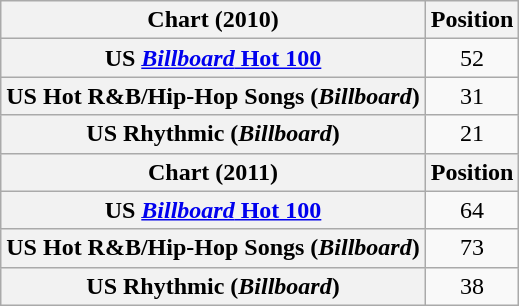<table class="wikitable plainrowheaders">
<tr>
<th>Chart (2010)</th>
<th>Position</th>
</tr>
<tr>
<th scope="row">US <a href='#'><em>Billboard</em> Hot 100</a></th>
<td style="text-align:center;">52</td>
</tr>
<tr>
<th scope="row">US Hot R&B/Hip-Hop Songs (<em>Billboard</em>)</th>
<td style="text-align:center;">31</td>
</tr>
<tr>
<th scope="row">US Rhythmic (<em>Billboard</em>)</th>
<td style="text-align:center;">21</td>
</tr>
<tr>
<th>Chart (2011)</th>
<th>Position</th>
</tr>
<tr>
<th scope="row">US <a href='#'><em>Billboard</em> Hot 100</a></th>
<td style="text-align:center;">64</td>
</tr>
<tr>
<th scope="row">US Hot R&B/Hip-Hop Songs (<em>Billboard</em>)</th>
<td style="text-align:center;">73</td>
</tr>
<tr>
<th scope="row">US Rhythmic (<em>Billboard</em>)</th>
<td style="text-align:center;">38</td>
</tr>
</table>
